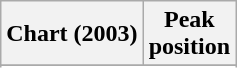<table class="wikitable sortable plainrowheaders" style="text-align:center;">
<tr>
<th scope="col">Chart (2003)</th>
<th scope="col">Peak<br>position</th>
</tr>
<tr>
</tr>
<tr>
</tr>
<tr>
</tr>
<tr>
</tr>
<tr>
</tr>
<tr>
</tr>
</table>
